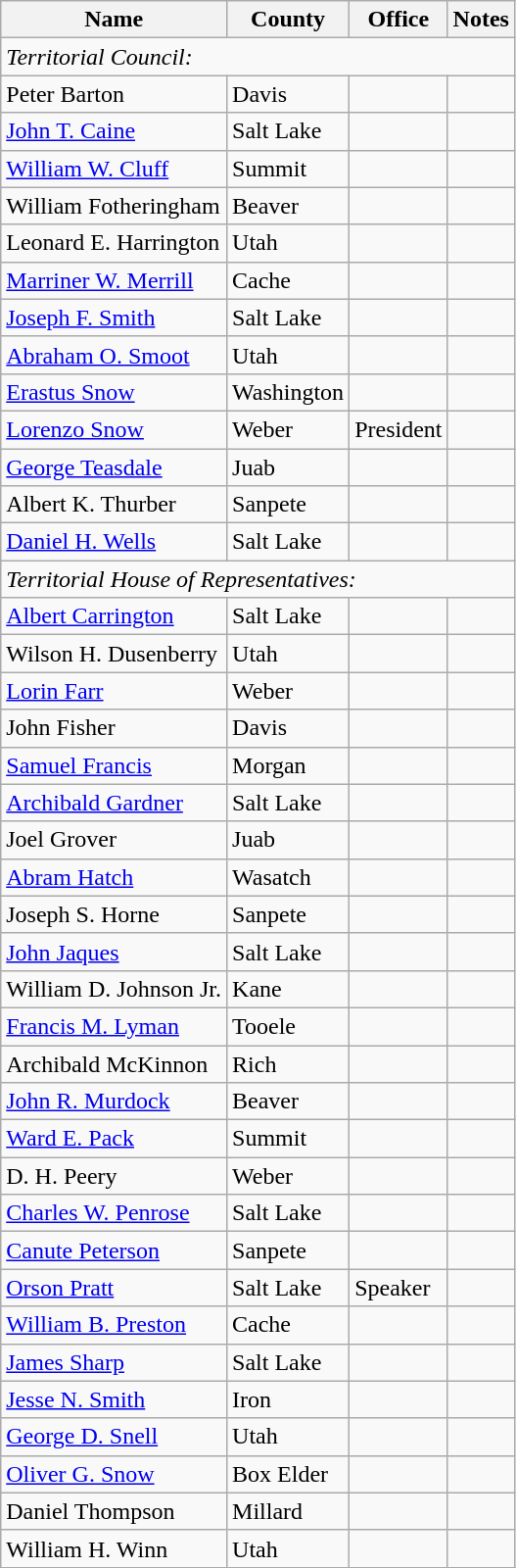<table class="wikitable">
<tr>
<th>Name</th>
<th>County</th>
<th>Office</th>
<th>Notes</th>
</tr>
<tr>
<td colspan=8><em>Territorial Council:</em></td>
</tr>
<tr>
<td>Peter Barton</td>
<td>Davis</td>
<td></td>
<td></td>
</tr>
<tr>
<td><a href='#'>John T. Caine</a></td>
<td>Salt Lake</td>
<td></td>
<td></td>
</tr>
<tr>
<td><a href='#'>William W. Cluff</a></td>
<td>Summit</td>
<td></td>
<td></td>
</tr>
<tr>
<td>William Fotheringham</td>
<td>Beaver</td>
<td></td>
<td></td>
</tr>
<tr>
<td>Leonard E. Harrington</td>
<td>Utah</td>
<td></td>
<td></td>
</tr>
<tr>
<td><a href='#'>Marriner W. Merrill</a></td>
<td>Cache</td>
<td></td>
<td></td>
</tr>
<tr>
<td><a href='#'>Joseph F. Smith</a></td>
<td>Salt Lake</td>
<td></td>
<td></td>
</tr>
<tr>
<td><a href='#'>Abraham O. Smoot</a></td>
<td>Utah</td>
<td></td>
<td></td>
</tr>
<tr>
<td><a href='#'>Erastus Snow</a></td>
<td>Washington</td>
<td></td>
<td></td>
</tr>
<tr>
<td><a href='#'>Lorenzo Snow</a></td>
<td>Weber</td>
<td>President</td>
<td></td>
</tr>
<tr>
<td><a href='#'>George Teasdale</a></td>
<td>Juab</td>
<td></td>
<td></td>
</tr>
<tr>
<td>Albert K. Thurber</td>
<td>Sanpete</td>
<td></td>
<td></td>
</tr>
<tr>
<td><a href='#'>Daniel H. Wells</a></td>
<td>Salt Lake</td>
<td></td>
<td></td>
</tr>
<tr>
<td colspan=8><em>Territorial House of Representatives:</em></td>
</tr>
<tr>
<td><a href='#'>Albert Carrington</a></td>
<td>Salt Lake</td>
<td></td>
<td></td>
</tr>
<tr>
<td>Wilson H. Dusenberry</td>
<td>Utah</td>
<td></td>
<td></td>
</tr>
<tr>
<td><a href='#'>Lorin Farr</a></td>
<td>Weber</td>
<td></td>
<td></td>
</tr>
<tr>
<td>John Fisher</td>
<td>Davis</td>
<td></td>
<td></td>
</tr>
<tr>
<td><a href='#'>Samuel Francis</a></td>
<td>Morgan</td>
<td></td>
<td></td>
</tr>
<tr>
<td><a href='#'>Archibald Gardner</a></td>
<td>Salt Lake</td>
<td></td>
<td></td>
</tr>
<tr>
<td>Joel Grover</td>
<td>Juab</td>
<td></td>
<td></td>
</tr>
<tr>
<td><a href='#'>Abram Hatch</a></td>
<td>Wasatch</td>
<td></td>
<td></td>
</tr>
<tr>
<td>Joseph S. Horne</td>
<td>Sanpete</td>
<td></td>
<td></td>
</tr>
<tr>
<td><a href='#'>John Jaques</a></td>
<td>Salt Lake</td>
<td></td>
<td></td>
</tr>
<tr>
<td>William D. Johnson Jr.</td>
<td>Kane</td>
<td></td>
<td></td>
</tr>
<tr>
<td><a href='#'>Francis M. Lyman</a></td>
<td>Tooele</td>
<td></td>
<td></td>
</tr>
<tr>
<td>Archibald McKinnon</td>
<td>Rich</td>
<td></td>
<td></td>
</tr>
<tr>
<td><a href='#'>John R. Murdock</a></td>
<td>Beaver</td>
<td></td>
<td></td>
</tr>
<tr>
<td><a href='#'>Ward E. Pack</a></td>
<td>Summit</td>
<td></td>
<td></td>
</tr>
<tr>
<td>D. H. Peery</td>
<td>Weber</td>
<td></td>
<td></td>
</tr>
<tr>
<td><a href='#'>Charles W. Penrose</a></td>
<td>Salt Lake</td>
<td></td>
<td></td>
</tr>
<tr>
<td><a href='#'>Canute Peterson</a></td>
<td>Sanpete</td>
<td></td>
<td></td>
</tr>
<tr>
<td><a href='#'>Orson Pratt</a></td>
<td>Salt Lake</td>
<td>Speaker</td>
<td></td>
</tr>
<tr>
<td><a href='#'>William B. Preston</a></td>
<td>Cache</td>
<td></td>
<td></td>
</tr>
<tr>
<td><a href='#'>James Sharp</a></td>
<td>Salt Lake</td>
<td></td>
<td></td>
</tr>
<tr>
<td><a href='#'>Jesse N. Smith</a></td>
<td>Iron</td>
<td></td>
<td></td>
</tr>
<tr>
<td><a href='#'>George D. Snell</a></td>
<td>Utah</td>
<td></td>
<td></td>
</tr>
<tr>
<td><a href='#'>Oliver G. Snow</a></td>
<td>Box Elder</td>
<td></td>
<td></td>
</tr>
<tr>
<td>Daniel Thompson</td>
<td>Millard</td>
<td></td>
<td></td>
</tr>
<tr>
<td>William H. Winn</td>
<td>Utah</td>
<td></td>
<td></td>
</tr>
<tr>
</tr>
</table>
